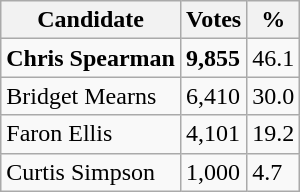<table class="wikitable">
<tr>
<th>Candidate</th>
<th>Votes</th>
<th>%</th>
</tr>
<tr>
<td><strong>Chris Spearman</strong></td>
<td><strong>9,855</strong></td>
<td>46.1</td>
</tr>
<tr>
<td>Bridget Mearns</td>
<td>6,410</td>
<td>30.0</td>
</tr>
<tr>
<td>Faron Ellis</td>
<td>4,101</td>
<td>19.2</td>
</tr>
<tr>
<td>Curtis Simpson</td>
<td>1,000</td>
<td>4.7</td>
</tr>
</table>
